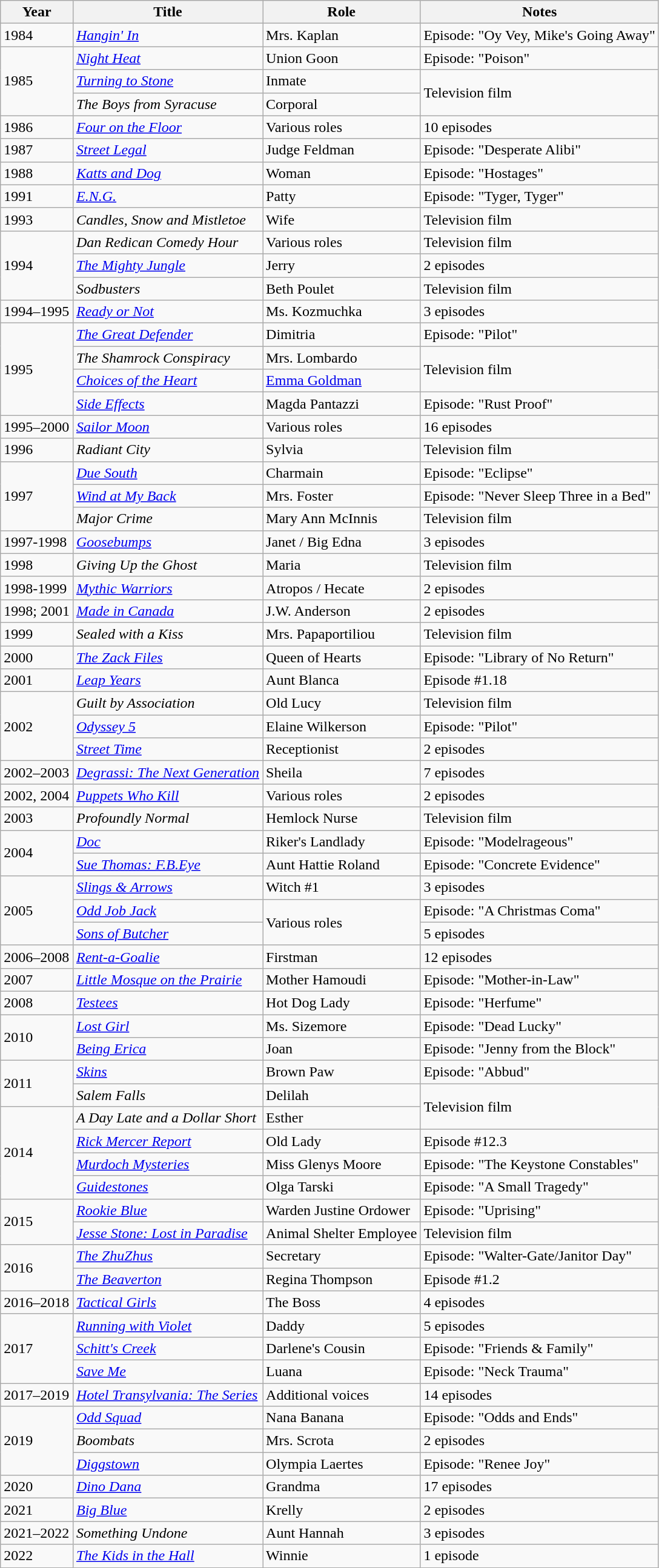<table class="wikitable sortable">
<tr>
<th>Year</th>
<th>Title</th>
<th>Role</th>
<th class="unsortable">Notes</th>
</tr>
<tr>
<td>1984</td>
<td><em><a href='#'>Hangin' In</a></em></td>
<td>Mrs. Kaplan</td>
<td>Episode: "Oy Vey, Mike's Going Away"</td>
</tr>
<tr>
<td rowspan="3">1985</td>
<td><em><a href='#'>Night Heat</a></em></td>
<td>Union Goon</td>
<td>Episode: "Poison"</td>
</tr>
<tr>
<td><em><a href='#'>Turning to Stone</a></em></td>
<td>Inmate</td>
<td rowspan="2">Television film</td>
</tr>
<tr>
<td data-sort-value="Boys from Syracuse, The"><em>The Boys from Syracuse</em></td>
<td>Corporal</td>
</tr>
<tr>
<td>1986</td>
<td><a href='#'><em>Four on the Floor</em></a></td>
<td>Various roles</td>
<td>10 episodes</td>
</tr>
<tr>
<td>1987</td>
<td><a href='#'><em>Street Legal</em></a></td>
<td>Judge Feldman</td>
<td>Episode: "Desperate Alibi"</td>
</tr>
<tr>
<td>1988</td>
<td><em><a href='#'>Katts and Dog</a></em></td>
<td>Woman</td>
<td>Episode: "Hostages"</td>
</tr>
<tr>
<td>1991</td>
<td><em><a href='#'>E.N.G.</a></em></td>
<td>Patty</td>
<td>Episode: "Tyger, Tyger"</td>
</tr>
<tr>
<td>1993</td>
<td><em>Candles, Snow and Mistletoe</em></td>
<td>Wife</td>
<td>Television film</td>
</tr>
<tr>
<td rowspan="3">1994</td>
<td><em>Dan Redican Comedy Hour</em></td>
<td>Various roles</td>
<td>Television film</td>
</tr>
<tr>
<td data-sort-value="Mighty Jungle, The"><a href='#'><em>The Mighty Jungle</em></a></td>
<td>Jerry</td>
<td>2 episodes</td>
</tr>
<tr>
<td><em>Sodbusters</em></td>
<td>Beth Poulet</td>
<td>Television film</td>
</tr>
<tr>
<td>1994–1995</td>
<td><a href='#'><em>Ready or Not</em></a></td>
<td>Ms. Kozmuchka</td>
<td>3 episodes</td>
</tr>
<tr>
<td rowspan="4">1995</td>
<td data-sort-value="Great Defender, The"><a href='#'><em>The Great Defender</em></a></td>
<td>Dimitria</td>
<td>Episode: "Pilot"</td>
</tr>
<tr>
<td data-sort-value="Shamrock Conspiracy, The"><em>The Shamrock Conspiracy</em></td>
<td>Mrs. Lombardo</td>
<td rowspan="2">Television film</td>
</tr>
<tr>
<td><a href='#'><em>Choices of the Heart</em></a></td>
<td><a href='#'>Emma Goldman</a></td>
</tr>
<tr>
<td><a href='#'><em>Side Effects</em></a></td>
<td>Magda Pantazzi</td>
<td>Episode: "Rust Proof"</td>
</tr>
<tr>
<td>1995–2000</td>
<td><a href='#'><em>Sailor Moon</em></a></td>
<td>Various roles</td>
<td>16 episodes</td>
</tr>
<tr>
<td>1996</td>
<td><em>Radiant City</em></td>
<td>Sylvia</td>
<td>Television film</td>
</tr>
<tr>
<td rowspan="3">1997</td>
<td><em><a href='#'>Due South</a></em></td>
<td>Charmain</td>
<td>Episode: "Eclipse"</td>
</tr>
<tr>
<td><em><a href='#'>Wind at My Back</a></em></td>
<td>Mrs. Foster</td>
<td>Episode: "Never Sleep Three in a Bed"</td>
</tr>
<tr>
<td><em>Major Crime</em></td>
<td>Mary Ann McInnis</td>
<td>Television film</td>
</tr>
<tr>
<td>1997-1998</td>
<td><a href='#'><em>Goosebumps</em></a></td>
<td>Janet / Big Edna</td>
<td>3 episodes</td>
</tr>
<tr>
<td>1998</td>
<td><em>Giving Up the Ghost</em></td>
<td>Maria</td>
<td>Television film</td>
</tr>
<tr>
<td>1998-1999</td>
<td><em><a href='#'>Mythic Warriors</a></em></td>
<td>Atropos / Hecate</td>
<td>2 episodes</td>
</tr>
<tr>
<td>1998; 2001</td>
<td><a href='#'><em>Made in Canada</em></a></td>
<td>J.W. Anderson</td>
<td>2 episodes</td>
</tr>
<tr>
<td>1999</td>
<td><em>Sealed with a Kiss</em></td>
<td>Mrs. Papaportiliou</td>
<td>Television film</td>
</tr>
<tr>
<td>2000</td>
<td data-sort-value="Zack Files, The"><em><a href='#'>The Zack Files</a></em></td>
<td>Queen of Hearts</td>
<td>Episode: "Library of No Return"</td>
</tr>
<tr>
<td>2001</td>
<td><em><a href='#'>Leap Years</a></em></td>
<td>Aunt Blanca</td>
<td>Episode #1.18</td>
</tr>
<tr>
<td rowspan="3">2002</td>
<td><em>Guilt by Association</em></td>
<td>Old Lucy</td>
<td>Television film</td>
</tr>
<tr>
<td><em><a href='#'>Odyssey 5</a></em></td>
<td>Elaine Wilkerson</td>
<td>Episode: "Pilot"</td>
</tr>
<tr>
<td><em><a href='#'>Street Time</a></em></td>
<td>Receptionist</td>
<td>2 episodes</td>
</tr>
<tr>
<td>2002–2003</td>
<td><em><a href='#'>Degrassi: The Next Generation</a></em></td>
<td>Sheila</td>
<td>7 episodes</td>
</tr>
<tr>
<td>2002, 2004</td>
<td><em><a href='#'>Puppets Who Kill</a></em></td>
<td>Various roles</td>
<td>2 episodes</td>
</tr>
<tr>
<td>2003</td>
<td><em>Profoundly Normal</em></td>
<td>Hemlock Nurse</td>
<td>Television film</td>
</tr>
<tr>
<td rowspan="2">2004</td>
<td><a href='#'><em>Doc</em></a></td>
<td>Riker's Landlady</td>
<td>Episode: "Modelrageous"</td>
</tr>
<tr>
<td><em><a href='#'>Sue Thomas: F.B.Eye</a></em></td>
<td>Aunt Hattie Roland</td>
<td>Episode: "Concrete Evidence"</td>
</tr>
<tr>
<td rowspan="3">2005</td>
<td><em><a href='#'>Slings & Arrows</a></em></td>
<td>Witch #1</td>
<td>3 episodes</td>
</tr>
<tr>
<td><em><a href='#'>Odd Job Jack</a></em></td>
<td rowspan="2">Various roles</td>
<td>Episode: "A Christmas Coma"</td>
</tr>
<tr>
<td><a href='#'><em>Sons of Butcher</em></a></td>
<td>5 episodes</td>
</tr>
<tr>
<td>2006–2008</td>
<td><em><a href='#'>Rent-a-Goalie</a></em></td>
<td>Firstman</td>
<td>12 episodes</td>
</tr>
<tr>
<td>2007</td>
<td><em><a href='#'>Little Mosque on the Prairie</a></em></td>
<td>Mother Hamoudi</td>
<td>Episode: "Mother-in-Law"</td>
</tr>
<tr>
<td>2008</td>
<td><em><a href='#'>Testees</a></em></td>
<td>Hot Dog Lady</td>
<td>Episode: "Herfume"</td>
</tr>
<tr>
<td rowspan="2">2010</td>
<td><em><a href='#'>Lost Girl</a></em></td>
<td>Ms. Sizemore</td>
<td>Episode: "Dead Lucky"</td>
</tr>
<tr>
<td><em><a href='#'>Being Erica</a></em></td>
<td>Joan</td>
<td>Episode: "Jenny from the Block"</td>
</tr>
<tr>
<td rowspan="2">2011</td>
<td><a href='#'><em>Skins</em></a></td>
<td>Brown Paw</td>
<td>Episode: "Abbud"</td>
</tr>
<tr>
<td><em>Salem Falls</em></td>
<td>Delilah</td>
<td rowspan="2">Television film</td>
</tr>
<tr>
<td rowspan="4">2014</td>
<td data-sort-value="Day Late and a Dollar Short, A"><em>A Day Late and a Dollar Short</em></td>
<td>Esther</td>
</tr>
<tr>
<td><em><a href='#'>Rick Mercer Report</a></em></td>
<td>Old Lady</td>
<td>Episode #12.3</td>
</tr>
<tr>
<td><em><a href='#'>Murdoch Mysteries</a></em></td>
<td>Miss Glenys Moore</td>
<td>Episode: "The Keystone Constables"</td>
</tr>
<tr>
<td><a href='#'><em>Guidestones</em></a></td>
<td>Olga Tarski</td>
<td>Episode: "A Small Tragedy"</td>
</tr>
<tr>
<td rowspan="2">2015</td>
<td><em><a href='#'>Rookie Blue</a></em></td>
<td>Warden Justine Ordower</td>
<td>Episode: "Uprising"</td>
</tr>
<tr>
<td><em><a href='#'>Jesse Stone: Lost in Paradise</a></em></td>
<td>Animal Shelter Employee</td>
<td>Television film</td>
</tr>
<tr>
<td rowspan="2">2016</td>
<td data-sort-value="ZhuZhus, The"><em><a href='#'>The ZhuZhus</a></em></td>
<td>Secretary</td>
<td>Episode: "Walter-Gate/Janitor Day"</td>
</tr>
<tr>
<td data-sort-value="Beaverton, The"><a href='#'><em>The Beaverton</em></a></td>
<td>Regina Thompson</td>
<td>Episode #1.2</td>
</tr>
<tr>
<td>2016–2018</td>
<td><em><a href='#'>Tactical Girls</a></em></td>
<td>The Boss</td>
<td>4 episodes</td>
</tr>
<tr>
<td rowspan="3">2017</td>
<td><em><a href='#'>Running with Violet</a></em></td>
<td>Daddy</td>
<td>5 episodes</td>
</tr>
<tr>
<td><em><a href='#'>Schitt's Creek</a></em></td>
<td>Darlene's Cousin</td>
<td>Episode: "Friends & Family"</td>
</tr>
<tr>
<td><a href='#'><em>Save Me</em></a></td>
<td>Luana</td>
<td>Episode: "Neck Trauma"</td>
</tr>
<tr>
<td>2017–2019</td>
<td><em><a href='#'>Hotel Transylvania: The Series</a></em></td>
<td>Additional voices</td>
<td>14 episodes</td>
</tr>
<tr>
<td rowspan="3">2019</td>
<td><em><a href='#'>Odd Squad</a></em></td>
<td>Nana Banana</td>
<td>Episode: "Odds and Ends"</td>
</tr>
<tr>
<td><em>Boombats</em></td>
<td>Mrs. Scrota</td>
<td>2 episodes</td>
</tr>
<tr>
<td><a href='#'><em>Diggstown</em></a></td>
<td>Olympia Laertes</td>
<td>Episode: "Renee Joy"</td>
</tr>
<tr>
<td>2020</td>
<td><em><a href='#'>Dino Dana</a></em></td>
<td>Grandma</td>
<td>17 episodes</td>
</tr>
<tr>
<td>2021</td>
<td><a href='#'><em>Big Blue</em></a></td>
<td>Krelly</td>
<td>2 episodes</td>
</tr>
<tr>
<td>2021–2022</td>
<td><em>Something Undone</em></td>
<td>Aunt Hannah</td>
<td>3 episodes</td>
</tr>
<tr>
<td>2022</td>
<td data-sort-value="Kids in the Hall, The"><em><a href='#'>The Kids in the Hall</a></em></td>
<td>Winnie</td>
<td>1 episode</td>
</tr>
</table>
